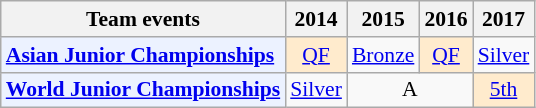<table class="wikitable" style="font-size: 90%; text-align:center">
<tr>
<th>Team events</th>
<th>2014</th>
<th>2015</th>
<th>2016</th>
<th>2017</th>
</tr>
<tr>
<td bgcolor="#ECF2FF"; align="left"><strong><a href='#'>Asian Junior Championships</a></strong></td>
<td bgcolor=FFEBCD><a href='#'>QF</a></td>
<td> <a href='#'>Bronze</a></td>
<td bgcolor=FFEBCD><a href='#'>QF</a></td>
<td> <a href='#'>Silver</a></td>
</tr>
<tr>
<td bgcolor="#ECF2FF"; align="left"><strong><a href='#'>World Junior Championships</a></strong></td>
<td> <a href='#'>Silver</a></td>
<td colspan=2>A</td>
<td bgcolor=FFEBCD><a href='#'>5th</a></td>
</tr>
</table>
